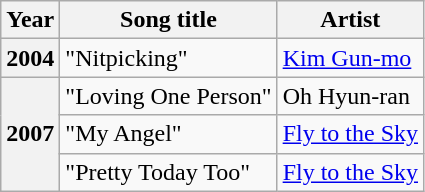<table class="wikitable sortable plainrowheaders">
<tr>
<th scope="col">Year</th>
<th scope="col">Song title</th>
<th scope="col">Artist</th>
</tr>
<tr>
<th scope="row">2004</th>
<td>"Nitpicking"</td>
<td><a href='#'>Kim Gun-mo</a></td>
</tr>
<tr>
<th scope="row" rowspan=3>2007</th>
<td>"Loving One Person"</td>
<td>Oh Hyun-ran</td>
</tr>
<tr>
<td>"My Angel"</td>
<td><a href='#'>Fly to the Sky</a></td>
</tr>
<tr>
<td>"Pretty Today Too"</td>
<td><a href='#'>Fly to the Sky</a></td>
</tr>
</table>
